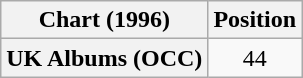<table class="wikitable plainrowheaders" style="text-align:center">
<tr>
<th scope="col">Chart (1996)</th>
<th scope="col">Position</th>
</tr>
<tr>
<th scope="row">UK Albums (OCC)</th>
<td>44</td>
</tr>
</table>
